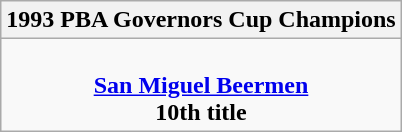<table class=wikitable style="text-align:center; margin:auto">
<tr>
<th>1993 PBA Governors Cup Champions</th>
</tr>
<tr>
<td><br> <strong><a href='#'>San Miguel Beermen</a></strong> <br> <strong>10th title</strong></td>
</tr>
</table>
